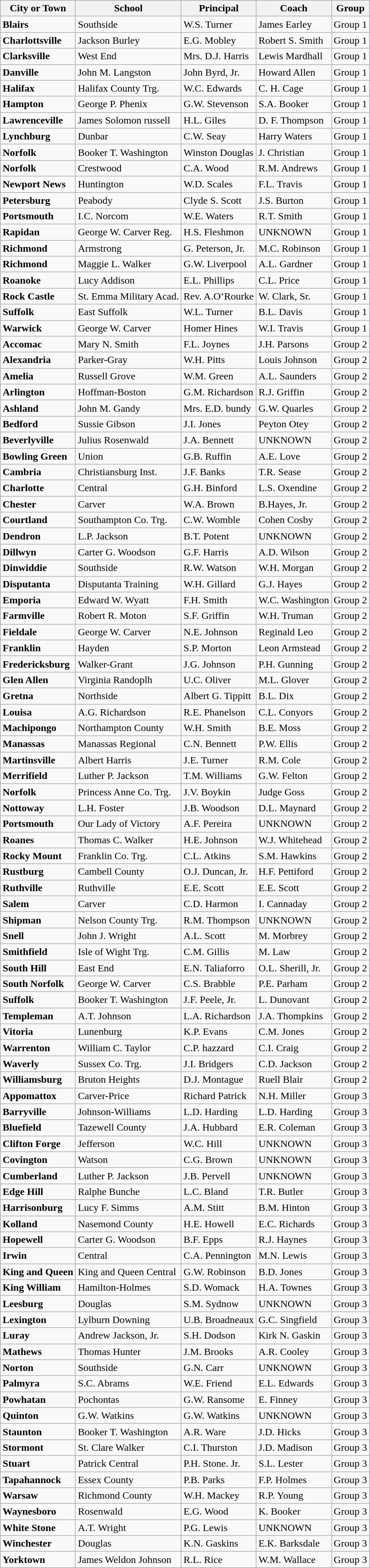<table class="wikitable">
<tr>
<th>City or Town</th>
<th>School</th>
<th>Principal</th>
<th>Coach</th>
<th>Group</th>
</tr>
<tr>
<td><strong>Blairs</strong></td>
<td>Southside</td>
<td>W.S. Turner</td>
<td>James Earley</td>
<td>Group 1</td>
</tr>
<tr>
<td><strong>Charlottsville</strong></td>
<td>Jackson Burley</td>
<td>E.G. Mobley</td>
<td>Robert S. Smith</td>
<td>Group 1</td>
</tr>
<tr>
<td><strong>Clarksville</strong></td>
<td>West End</td>
<td>Mrs. D.J. Harris</td>
<td>Lewis Mardhall</td>
<td>Group 1</td>
</tr>
<tr>
<td><strong>Danville</strong></td>
<td>John M. Langston</td>
<td>John Byrd, Jr.</td>
<td>Howard Allen</td>
<td>Group 1</td>
</tr>
<tr>
<td><strong>Halifax</strong></td>
<td>Halifax County Trg.</td>
<td>W.C. Edwards</td>
<td>C. H. Cage</td>
<td>Group 1</td>
</tr>
<tr>
<td><strong>Hampton</strong></td>
<td>George P. Phenix</td>
<td>G.W. Stevenson</td>
<td>S.A. Booker</td>
<td>Group 1</td>
</tr>
<tr>
<td><strong>Lawrenceville</strong></td>
<td>James Solomon russell</td>
<td>H.L. Giles</td>
<td>D. F. Thompson</td>
<td>Group 1</td>
</tr>
<tr>
<td><strong>Lynchburg</strong></td>
<td>Dunbar</td>
<td>C.W. Seay</td>
<td>Harry Waters</td>
<td>Group 1</td>
</tr>
<tr>
<td><strong>Norfolk</strong></td>
<td>Booker T. Washington</td>
<td>Winston Douglas</td>
<td>J. Christian</td>
<td>Group 1</td>
</tr>
<tr>
<td><strong>Norfolk</strong></td>
<td>Crestwood</td>
<td>C.A. Wood</td>
<td>R.M. Andrews</td>
<td>Group 1</td>
</tr>
<tr>
<td><strong>Newport News</strong></td>
<td>Huntington</td>
<td>W.D. Scales</td>
<td>F.L. Travis</td>
<td>Group 1</td>
</tr>
<tr>
<td><strong>Petersburg</strong></td>
<td>Peabody</td>
<td>Clyde S. Scott</td>
<td>J.S. Burton</td>
<td>Group 1</td>
</tr>
<tr>
<td><strong>Portsmouth</strong></td>
<td>I.C. Norcom</td>
<td>W.E. Waters</td>
<td>R.T. Smith</td>
<td>Group 1</td>
</tr>
<tr>
<td><strong>Rapidan</strong></td>
<td>George W. Carver Reg.</td>
<td>H.S. Fleshmon</td>
<td>UNKNOWN</td>
<td>Group 1</td>
</tr>
<tr>
<td><strong>Richmond</strong></td>
<td>Armstrong</td>
<td>G. Peterson, Jr.</td>
<td>M.C. Robinson</td>
<td>Group 1</td>
</tr>
<tr>
<td><strong>Richmond</strong></td>
<td>Maggie L. Walker</td>
<td>G.W. Liverpool</td>
<td>A.L. Gardner</td>
<td>Group 1</td>
</tr>
<tr>
<td><strong>Roanoke</strong></td>
<td>Lucy Addison</td>
<td>E.L. Phillips</td>
<td>C.L. Price</td>
<td>Group 1</td>
</tr>
<tr>
<td><strong>Rock Castle</strong></td>
<td>St. Emma Military Acad.</td>
<td>Rev. A.O’Rourke</td>
<td>W. Clark, Sr.</td>
<td>Group 1</td>
</tr>
<tr>
<td><strong>Suffolk</strong></td>
<td>East Suffolk</td>
<td>W.L. Turner</td>
<td>B.L. Davis</td>
<td>Group 1</td>
</tr>
<tr>
<td><strong>Warwick</strong></td>
<td>George W. Carver</td>
<td>Homer Hines</td>
<td>W.I. Travis</td>
<td>Group 1</td>
</tr>
<tr>
<td><strong>Accomac</strong></td>
<td>Mary N. Smith</td>
<td>F.L. Joynes</td>
<td>J.H. Parsons</td>
<td>Group 2</td>
</tr>
<tr>
<td><strong>Alexandria</strong></td>
<td>Parker-Gray</td>
<td>W.H. Pitts</td>
<td>Louis Johnson</td>
<td>Group 2</td>
</tr>
<tr>
<td><strong>Amelia</strong></td>
<td>Russell Grove</td>
<td>W.M. Green</td>
<td>A.L. Saunders</td>
<td>Group 2</td>
</tr>
<tr>
<td><strong>Arlington</strong></td>
<td>Hoffman-Boston</td>
<td>G.M. Richardson</td>
<td>R.J. Griffin</td>
<td>Group 2</td>
</tr>
<tr>
<td><strong>Ashland</strong></td>
<td>John M. Gandy</td>
<td>Mrs. E.D. bundy</td>
<td>G.W. Quarles</td>
<td>Group 2</td>
</tr>
<tr>
<td><strong>Bedford</strong></td>
<td>Sussie Gibson</td>
<td>J.I. Jones</td>
<td>Peyton Otey</td>
<td>Group 2</td>
</tr>
<tr>
<td><strong>Beverlyville</strong></td>
<td>Julius Rosenwald</td>
<td>J.A. Bennett</td>
<td>UNKNOWN</td>
<td>Group 2</td>
</tr>
<tr>
<td><strong>Bowling Green</strong></td>
<td>Union</td>
<td>G.B. Ruffin</td>
<td>A.E. Love</td>
<td>Group 2</td>
</tr>
<tr>
<td><strong>Cambria</strong></td>
<td>Christiansburg Inst.</td>
<td>J.F. Banks</td>
<td>T.R. Sease</td>
<td>Group 2</td>
</tr>
<tr>
<td><strong>Charlotte</strong></td>
<td>Central</td>
<td>G.H. Binford</td>
<td>L.S. Oxendine</td>
<td>Group 2</td>
</tr>
<tr>
<td><strong>Chester</strong></td>
<td>Carver</td>
<td>W.A. Brown</td>
<td>B.Hayes, Jr.</td>
<td>Group 2</td>
</tr>
<tr>
<td><strong>Courtland</strong></td>
<td>Southampton Co. Trg.</td>
<td>C.W. Womble</td>
<td>Cohen Cosby</td>
<td>Group 2</td>
</tr>
<tr>
<td><strong>Dendron</strong></td>
<td>L.P. Jackson</td>
<td>B.T. Potent</td>
<td>UNKNOWN</td>
<td>Group 2</td>
</tr>
<tr>
<td><strong>Dillwyn</strong></td>
<td>Carter G. Woodson</td>
<td>G.F. Harris</td>
<td>A.D. Wilson</td>
<td>Group 2</td>
</tr>
<tr>
<td><strong>Dinwiddie</strong></td>
<td>Southside</td>
<td>R.W. Watson</td>
<td>W.H. Morgan</td>
<td>Group 2</td>
</tr>
<tr>
<td><strong>Disputanta</strong></td>
<td>Disputanta Training</td>
<td>W.H. Gillard</td>
<td>G.J. Hayes</td>
<td>Group 2</td>
</tr>
<tr>
<td><strong>Emporia</strong></td>
<td>Edward W. Wyatt</td>
<td>F.H. Smith</td>
<td>W.C. Washington</td>
<td>Group 2</td>
</tr>
<tr>
<td><strong>Farmville</strong></td>
<td>Robert R. Moton</td>
<td>S.F. Griffin</td>
<td>W.H. Truman</td>
<td>Group 2</td>
</tr>
<tr>
<td><strong>Fieldale</strong></td>
<td>George W. Carver</td>
<td>N.E. Johnson</td>
<td>Reginald Leo</td>
<td>Group 2</td>
</tr>
<tr>
<td><strong>Franklin</strong></td>
<td>Hayden</td>
<td>S.P. Morton</td>
<td>Leon Armstead</td>
<td>Group 2</td>
</tr>
<tr>
<td><strong>Fredericksburg</strong></td>
<td>Walker-Grant</td>
<td>J.G. Johnson</td>
<td>P.H. Gunning</td>
<td>Group 2</td>
</tr>
<tr>
<td><strong>Glen Allen</strong></td>
<td>Virginia Randoplh</td>
<td>U.C. Oliver</td>
<td>M.L. Glover</td>
<td>Group 2</td>
</tr>
<tr>
<td><strong>Gretna</strong></td>
<td>Northside</td>
<td>Albert G. Tippitt</td>
<td>B.L. Dix</td>
<td>Group 2</td>
</tr>
<tr>
<td><strong>Louisa</strong></td>
<td>A.G. Richardson</td>
<td>R.E. Phanelson</td>
<td>C.L. Conyors</td>
<td>Group 2</td>
</tr>
<tr>
<td><strong>Machipongo</strong></td>
<td>Northampton County</td>
<td>W.H. Smith</td>
<td>B.E. Moss</td>
<td>Group 2</td>
</tr>
<tr>
<td><strong>Manassas</strong></td>
<td>Manassas Regional</td>
<td>C.N. Bennett</td>
<td>P.W. Ellis</td>
<td>Group 2</td>
</tr>
<tr>
<td><strong>Martinsville</strong></td>
<td>Albert Harris</td>
<td>J.E. Turner</td>
<td>R.M. Cole</td>
<td>Group 2</td>
</tr>
<tr>
<td><strong>Merrifield</strong></td>
<td>Luther P. Jackson</td>
<td>T.M. Williams</td>
<td>G.W. Felton</td>
<td>Group 2</td>
</tr>
<tr>
<td><strong>Norfolk</strong></td>
<td>Princess Anne Co. Trg.</td>
<td>J.V. Boykin</td>
<td>Judge Goss</td>
<td>Group 2</td>
</tr>
<tr>
<td><strong>Nottoway</strong></td>
<td>L.H. Foster</td>
<td>J.B. Woodson</td>
<td>D.L. Maynard</td>
<td>Group 2</td>
</tr>
<tr>
<td><strong>Portsmouth</strong></td>
<td>Our Lady of Victory</td>
<td>A.F. Pereira</td>
<td>UNKNOWN</td>
<td>Group 2</td>
</tr>
<tr>
<td><strong>Roanes</strong></td>
<td>Thomas C. Walker</td>
<td>H.E. Johnson</td>
<td>W.J. Whitehead</td>
<td>Group 2</td>
</tr>
<tr>
<td><strong>Rocky Mount</strong></td>
<td>Franklin Co. Trg.</td>
<td>C.L. Atkins</td>
<td>S.M. Hawkins</td>
<td>Group 2</td>
</tr>
<tr>
<td><strong>Rustburg</strong></td>
<td>Cambell County</td>
<td>O.J. Duncan, Jr.</td>
<td>H.F. Pettiford</td>
<td>Group 2</td>
</tr>
<tr>
<td><strong>Ruthville</strong></td>
<td>Ruthville</td>
<td>E.E. Scott</td>
<td>E.E. Scott</td>
<td>Group 2</td>
</tr>
<tr>
<td><strong>Salem</strong></td>
<td>Carver</td>
<td>C.D. Harmon</td>
<td>I. Cannaday</td>
<td>Group 2</td>
</tr>
<tr>
<td><strong>Shipman</strong></td>
<td>Nelson County Trg.</td>
<td>R.M. Thompson</td>
<td>UNKNOWN</td>
<td>Group 2</td>
</tr>
<tr>
<td><strong>Snell</strong></td>
<td>John J. Wright</td>
<td>A.L. Scott</td>
<td>M. Morbrey</td>
<td>Group 2</td>
</tr>
<tr>
<td><strong>Smithfield</strong></td>
<td>Isle of Wight Trg.</td>
<td>C.M. Gillis</td>
<td>M. Law</td>
<td>Group 2</td>
</tr>
<tr>
<td><strong>South Hill</strong></td>
<td>East End</td>
<td>E.N. Taliaforro</td>
<td>O.L. Sherill, Jr.</td>
<td>Group 2</td>
</tr>
<tr>
<td><strong>South Norfolk</strong></td>
<td>George W. Carver</td>
<td>C.S. Brabble</td>
<td>P.E. Parham</td>
<td>Group 2</td>
</tr>
<tr>
<td><strong>Suffolk</strong></td>
<td>Booker T. Washington</td>
<td>J.F. Peele, Jr.</td>
<td>L. Dunovant</td>
<td>Group 2</td>
</tr>
<tr>
<td><strong>Templeman</strong></td>
<td>A.T. Johnson</td>
<td>L.A. Richardson</td>
<td>J.A. Thompkins</td>
<td>Group 2</td>
</tr>
<tr>
<td><strong>Vitoria</strong></td>
<td>Lunenburg</td>
<td>K.P. Evans</td>
<td>C.M. Jones</td>
<td>Group 2</td>
</tr>
<tr>
<td><strong>Warrenton</strong></td>
<td>William C. Taylor</td>
<td>C.P. hazzard</td>
<td>C.I. Craig</td>
<td>Group 2</td>
</tr>
<tr>
<td><strong>Waverly</strong></td>
<td>Sussex Co. Trg.</td>
<td>J.I. Bridgers</td>
<td>C.D. Jackson</td>
<td>Group 2</td>
</tr>
<tr>
<td><strong>Williamsburg</strong></td>
<td>Bruton Heights</td>
<td>D.J. Montague</td>
<td>Ruell Blair</td>
<td>Group 2</td>
</tr>
<tr>
<td><strong>Appomattox</strong></td>
<td>Carver-Price</td>
<td>Richard Patrick</td>
<td>N.H. Miller</td>
<td>Group 3</td>
</tr>
<tr>
<td><strong>Barryville</strong></td>
<td>Johnson-Williams</td>
<td>L.D. Harding</td>
<td>L.D. Harding</td>
<td>Group 3</td>
</tr>
<tr>
<td><strong>Bluefield</strong></td>
<td>Tazewell County</td>
<td>J.A. Hubbard</td>
<td>E.R. Coleman</td>
<td>Group 3</td>
</tr>
<tr>
<td><strong>Clifton Forge</strong></td>
<td>Jefferson</td>
<td>W.C. Hill</td>
<td>UNKNOWN</td>
<td>Group 3</td>
</tr>
<tr>
<td><strong>Covington</strong></td>
<td>Watson</td>
<td>C.G. Brown</td>
<td>UNKNOWN</td>
<td>Group 3</td>
</tr>
<tr>
<td><strong>Cumberland</strong></td>
<td>Luther P. Jackson</td>
<td>J.B. Pervell</td>
<td>UNKNOWN</td>
<td>Group 3</td>
</tr>
<tr>
<td><strong>Edge Hill</strong></td>
<td>Ralphe Bunche</td>
<td>L.C. Bland</td>
<td>T.R. Butler</td>
<td>Group 3</td>
</tr>
<tr>
<td><strong>Harrisonburg</strong></td>
<td>Lucy F. Simms</td>
<td>A.M. Stitt</td>
<td>B.M. Hinton</td>
<td>Group 3</td>
</tr>
<tr>
<td><strong>Kolland</strong></td>
<td>Nasemond County</td>
<td>H.E. Howell</td>
<td>E.C. Richards</td>
<td>Group 3</td>
</tr>
<tr>
<td><strong>Hopewell</strong></td>
<td>Carter G. Woodson</td>
<td>B.F. Epps</td>
<td>R.J. Haynes</td>
<td>Group 3</td>
</tr>
<tr>
<td><strong>Irwin</strong></td>
<td>Central</td>
<td>C.A. Pennington</td>
<td>M.N. Lewis</td>
<td>Group 3</td>
</tr>
<tr>
<td><strong>King and Queen</strong></td>
<td>King and Queen Central</td>
<td>G.W. Robinson</td>
<td>B.D. Jones</td>
<td>Group 3</td>
</tr>
<tr>
<td><strong>King William</strong></td>
<td>Hamilton-Holmes</td>
<td>S.D. Womack</td>
<td>H.A. Townes</td>
<td>Group 3</td>
</tr>
<tr>
<td><strong>Leesburg</strong></td>
<td>Douglas</td>
<td>S.M. Sydnow</td>
<td>UNKNOWN</td>
<td>Group 3</td>
</tr>
<tr>
<td><strong>Lexington</strong></td>
<td>Lylburn Downing</td>
<td>U.B. Broadneaux</td>
<td>G.C. Singfield</td>
<td>Group 3</td>
</tr>
<tr>
<td><strong>Luray</strong></td>
<td>Andrew Jackson, Jr.</td>
<td>S.H. Dodson</td>
<td>Kirk N. Gaskin</td>
<td>Group 3</td>
</tr>
<tr>
<td><strong>Mathews</strong></td>
<td>Thomas Hunter</td>
<td>J.M. Brooks</td>
<td>A.R. Cooley</td>
<td>Group 3</td>
</tr>
<tr>
<td><strong>Norton</strong></td>
<td>Southside</td>
<td>G.N. Carr</td>
<td>UNKNOWN</td>
<td>Group 3</td>
</tr>
<tr>
<td><strong>Palmyra</strong></td>
<td>S.C. Abrams</td>
<td>W.E. Friend</td>
<td>E.L. Edwards</td>
<td>Group 3</td>
</tr>
<tr>
<td><strong>Powhatan</strong></td>
<td>Pochontas</td>
<td>G.W. Ransome</td>
<td>E. Finney</td>
<td>Group 3</td>
</tr>
<tr>
<td><strong>Quinton</strong></td>
<td>G.W. Watkins</td>
<td>G.W. Watkins</td>
<td>UNKNOWN</td>
<td>Group 3</td>
</tr>
<tr>
<td><strong>Staunton</strong></td>
<td>Booker T. Washington</td>
<td>A.R. Ware</td>
<td>J.D. Hicks</td>
<td>Group 3</td>
</tr>
<tr>
<td><strong>Stormont</strong></td>
<td>St. Clare Walker</td>
<td>C.I. Thurston</td>
<td>J.D. Madison</td>
<td>Group 3</td>
</tr>
<tr>
<td><strong>Stuart</strong></td>
<td>Patrick Central</td>
<td>P.H. Stone. Jr.</td>
<td>S.L. Lester</td>
<td>Group 3</td>
</tr>
<tr>
<td><strong>Tapahannock</strong></td>
<td>Essex County</td>
<td>P.B. Parks</td>
<td>F.P. Holmes</td>
<td>Group 3</td>
</tr>
<tr>
<td><strong>Warsaw</strong></td>
<td>Richmond County</td>
<td>W.H. Mackey</td>
<td>R.P. Young</td>
<td>Group 3</td>
</tr>
<tr>
<td><strong>Waynesboro</strong></td>
<td>Rosenwald</td>
<td>E.G. Wood</td>
<td>K. Booker</td>
<td>Group 3</td>
</tr>
<tr>
<td><strong>White Stone</strong></td>
<td>A.T. Wright</td>
<td>P.G. Lewis</td>
<td>UNKNOWN</td>
<td>Group 3</td>
</tr>
<tr>
<td><strong>Winchester</strong></td>
<td>Douglas</td>
<td>K.N. Gaskins</td>
<td>E.K. Barksdale</td>
<td>Group 3</td>
</tr>
<tr>
<td><strong>Yorktown</strong></td>
<td>James Weldon Johnson</td>
<td>R.L. Rice</td>
<td>W.M. Wallace</td>
<td>Group 3</td>
</tr>
</table>
